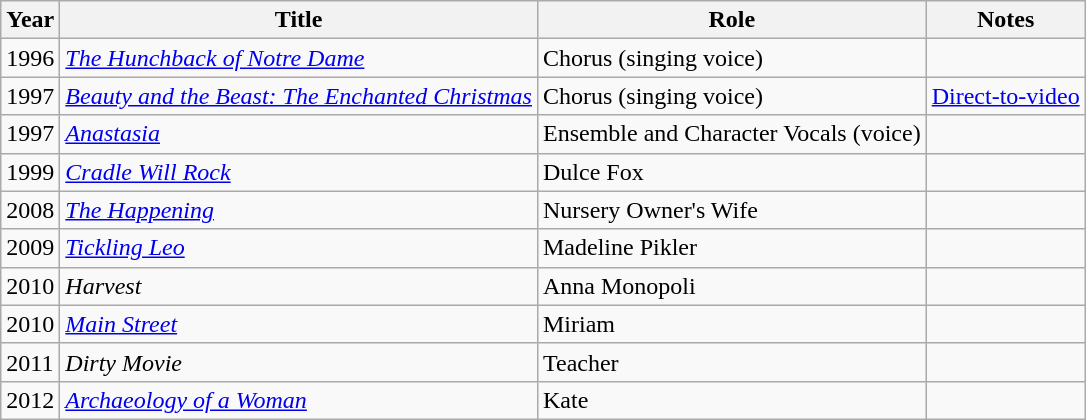<table class="wikitable sortable">
<tr>
<th>Year</th>
<th>Title</th>
<th>Role</th>
<th class="unsortable">Notes</th>
</tr>
<tr>
<td>1996</td>
<td><em><a href='#'>The Hunchback of Notre Dame</a></em></td>
<td>Chorus (singing voice)</td>
<td></td>
</tr>
<tr>
<td>1997</td>
<td><em><a href='#'>Beauty and the Beast: The Enchanted Christmas</a></em></td>
<td>Chorus (singing voice)</td>
<td><a href='#'>Direct-to-video</a></td>
</tr>
<tr>
<td>1997</td>
<td><em><a href='#'>Anastasia</a></em></td>
<td>Ensemble and Character Vocals (voice)</td>
<td></td>
</tr>
<tr>
<td>1999</td>
<td><em><a href='#'>Cradle Will Rock</a></em></td>
<td>Dulce Fox</td>
<td></td>
</tr>
<tr>
<td>2008</td>
<td><em><a href='#'>The Happening</a></em></td>
<td>Nursery Owner's Wife</td>
<td></td>
</tr>
<tr>
<td>2009</td>
<td><em><a href='#'>Tickling Leo</a></em></td>
<td>Madeline Pikler</td>
<td></td>
</tr>
<tr>
<td>2010</td>
<td><em>Harvest</em></td>
<td>Anna Monopoli</td>
<td></td>
</tr>
<tr>
<td>2010</td>
<td><em><a href='#'>Main Street</a></em></td>
<td>Miriam</td>
<td></td>
</tr>
<tr>
<td>2011</td>
<td><em>Dirty Movie</em></td>
<td>Teacher</td>
<td></td>
</tr>
<tr>
<td>2012</td>
<td><em><a href='#'>Archaeology of a Woman</a></em></td>
<td>Kate</td>
<td></td>
</tr>
</table>
